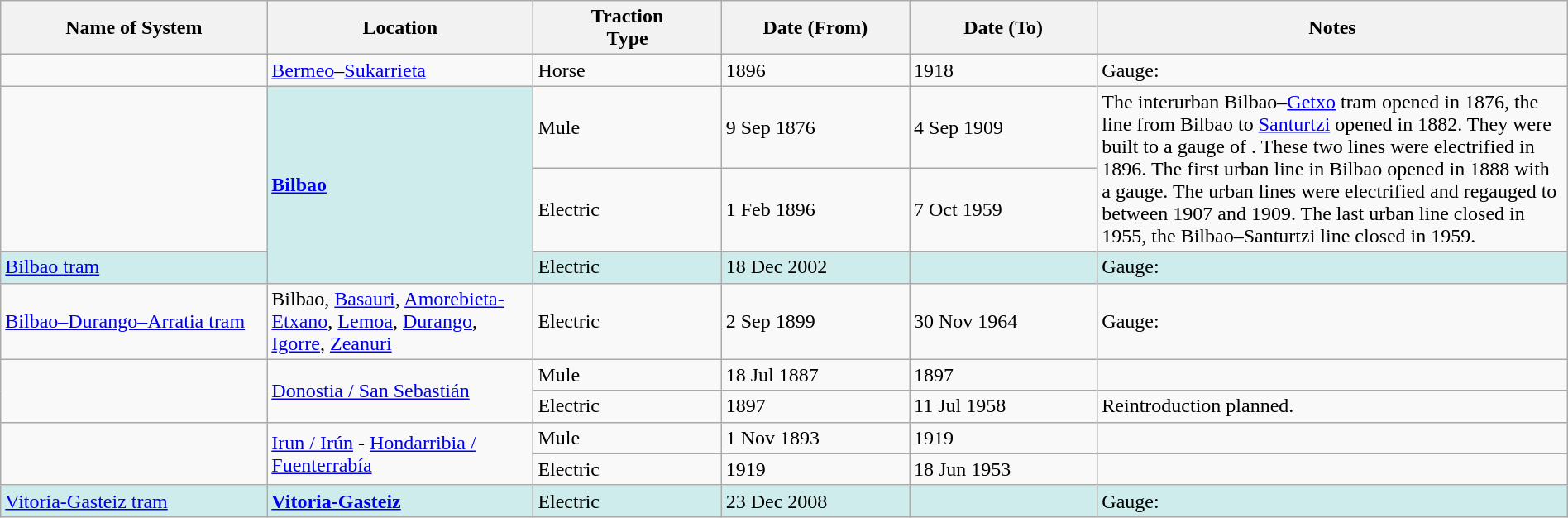<table class="wikitable" style="width:100%;">
<tr>
<th style="width:17%;">Name of System</th>
<th style="width:17%;">Location</th>
<th style="width:12%;">Traction<br>Type</th>
<th style="width:12%;">Date (From)</th>
<th style="width:12%;">Date (To)</th>
<th style="width:30%;">Notes</th>
</tr>
<tr>
<td> </td>
<td><a href='#'>Bermeo</a>–<a href='#'>Sukarrieta</a></td>
<td>Horse</td>
<td>1896</td>
<td>1918</td>
<td>Gauge: </td>
</tr>
<tr>
<td rowspan="2"> </td>
<td style="background:#CFECEC" rowspan="3"><strong><a href='#'>Bilbao</a></strong></td>
<td>Mule</td>
<td>9 Sep 1876</td>
<td>4 Sep 1909</td>
<td rowspan="2">The interurban Bilbao–<a href='#'>Getxo</a> tram opened in 1876, the line from Bilbao to <a href='#'>Santurtzi</a> opened in 1882. They were built to a gauge of . These two lines were electrified in 1896. The first urban line in Bilbao opened in 1888 with a  gauge. The urban lines were electrified and regauged to  between 1907 and 1909. The last urban line closed in 1955, the Bilbao–Santurtzi line closed in 1959.</td>
</tr>
<tr>
<td>Electric</td>
<td>1 Feb 1896</td>
<td>7 Oct 1959</td>
</tr>
<tr style="background:#CFECEC">
<td><a href='#'>Bilbao tram</a></td>
<td>Electric</td>
<td>18 Dec 2002</td>
<td> </td>
<td>Gauge: </td>
</tr>
<tr>
<td><a href='#'>Bilbao–Durango–Arratia tram</a></td>
<td>Bilbao, <a href='#'>Basauri</a>, <a href='#'>Amorebieta-Etxano</a>, <a href='#'>Lemoa</a>, <a href='#'>Durango</a>, <a href='#'>Igorre</a>, <a href='#'>Zeanuri</a></td>
<td>Electric</td>
<td>2 Sep 1899</td>
<td>30 Nov 1964</td>
<td>Gauge: </td>
</tr>
<tr>
<td rowspan="2"> </td>
<td rowspan="2"><a href='#'>Donostia / San Sebastián</a></td>
<td>Mule</td>
<td>18 Jul 1887</td>
<td>1897</td>
<td> </td>
</tr>
<tr>
<td>Electric</td>
<td>1897</td>
<td>11 Jul 1958</td>
<td>Reintroduction planned.</td>
</tr>
<tr>
<td rowspan="2"> </td>
<td rowspan="2"><a href='#'>Irun / Irún</a> - <a href='#'>Hondarribia / Fuenterrabía</a></td>
<td>Mule</td>
<td>1 Nov 1893</td>
<td>1919</td>
<td> </td>
</tr>
<tr>
<td>Electric</td>
<td>1919</td>
<td>18 Jun 1953</td>
<td> </td>
</tr>
<tr style="background:#CFECEC">
<td><a href='#'>Vitoria-Gasteiz tram</a></td>
<td><strong><a href='#'>Vitoria-Gasteiz</a></strong></td>
<td>Electric</td>
<td>23 Dec 2008</td>
<td> </td>
<td>Gauge: </td>
</tr>
</table>
